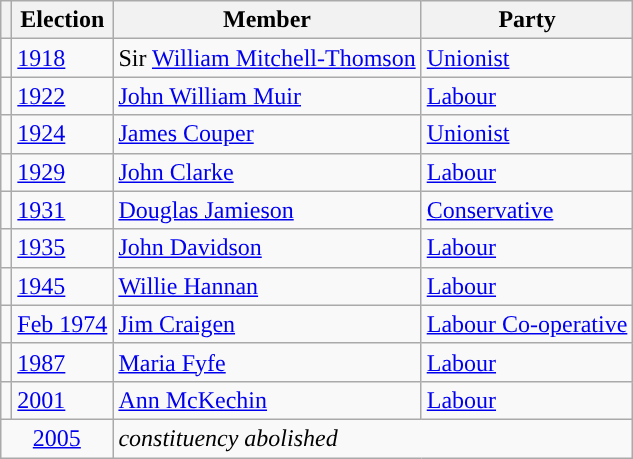<table class="wikitable">
<tr>
<th></th>
<th>Election</th>
<th>Member  </th>
<th>Party</th>
</tr>
<tr>
<td style="color:inherit;background-color: "></td>
<td><a href='#'>1918</a></td>
<td>Sir <a href='#'>William Mitchell-Thomson</a></td>
<td><a href='#'>Unionist</a></td>
</tr>
<tr>
<td style="color:inherit;background-color: "></td>
<td><a href='#'>1922</a></td>
<td><a href='#'>John William Muir</a></td>
<td><a href='#'>Labour</a></td>
</tr>
<tr>
<td style="color:inherit;background-color: "></td>
<td><a href='#'>1924</a></td>
<td><a href='#'>James Couper</a></td>
<td><a href='#'>Unionist</a></td>
</tr>
<tr>
<td style="color:inherit;background-color: "></td>
<td><a href='#'>1929</a></td>
<td><a href='#'>John Clarke</a></td>
<td><a href='#'>Labour</a></td>
</tr>
<tr>
<td style="color:inherit;background-color: "></td>
<td><a href='#'>1931</a></td>
<td><a href='#'>Douglas Jamieson</a></td>
<td><a href='#'>Conservative</a></td>
</tr>
<tr>
<td style="color:inherit;background-color: "></td>
<td><a href='#'>1935</a></td>
<td><a href='#'>John Davidson</a></td>
<td><a href='#'>Labour</a></td>
</tr>
<tr>
<td style="color:inherit;background-color: "></td>
<td><a href='#'>1945</a></td>
<td><a href='#'>Willie Hannan</a></td>
<td><a href='#'>Labour</a></td>
</tr>
<tr>
<td style="color:inherit;background-color: "></td>
<td><a href='#'>Feb 1974</a></td>
<td><a href='#'>Jim Craigen</a></td>
<td><a href='#'>Labour Co-operative</a></td>
</tr>
<tr>
<td style="color:inherit;background-color: "></td>
<td><a href='#'>1987</a></td>
<td><a href='#'>Maria Fyfe</a></td>
<td><a href='#'>Labour</a></td>
</tr>
<tr>
<td style="color:inherit;background-color: "></td>
<td><a href='#'>2001</a></td>
<td><a href='#'>Ann McKechin</a></td>
<td><a href='#'>Labour</a></td>
</tr>
<tr>
<td colspan="2" align="center"><a href='#'>2005</a></td>
<td colspan="2"><em>constituency abolished</em></td>
</tr>
</table>
